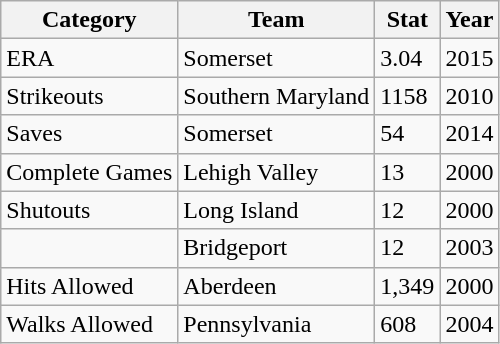<table class="wikitable">
<tr>
<th>Category</th>
<th>Team</th>
<th>Stat</th>
<th>Year</th>
</tr>
<tr>
<td>ERA</td>
<td>Somerset</td>
<td>3.04</td>
<td>2015</td>
</tr>
<tr>
<td>Strikeouts</td>
<td>Southern Maryland</td>
<td>1158</td>
<td>2010</td>
</tr>
<tr>
<td>Saves</td>
<td>Somerset</td>
<td>54</td>
<td>2014</td>
</tr>
<tr>
<td>Complete Games</td>
<td>Lehigh Valley</td>
<td>13</td>
<td>2000</td>
</tr>
<tr>
<td>Shutouts</td>
<td>Long Island</td>
<td>12</td>
<td>2000</td>
</tr>
<tr>
<td></td>
<td>Bridgeport</td>
<td>12</td>
<td>2003</td>
</tr>
<tr>
<td>Hits Allowed</td>
<td>Aberdeen</td>
<td>1,349</td>
<td>2000</td>
</tr>
<tr>
<td>Walks Allowed</td>
<td>Pennsylvania</td>
<td>608</td>
<td>2004</td>
</tr>
</table>
